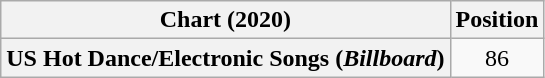<table class="wikitable plainrowheaders" style="text-align:center">
<tr>
<th scope="col">Chart (2020)</th>
<th scope="col">Position</th>
</tr>
<tr>
<th scope="row">US Hot Dance/Electronic Songs (<em>Billboard</em>)</th>
<td>86</td>
</tr>
</table>
